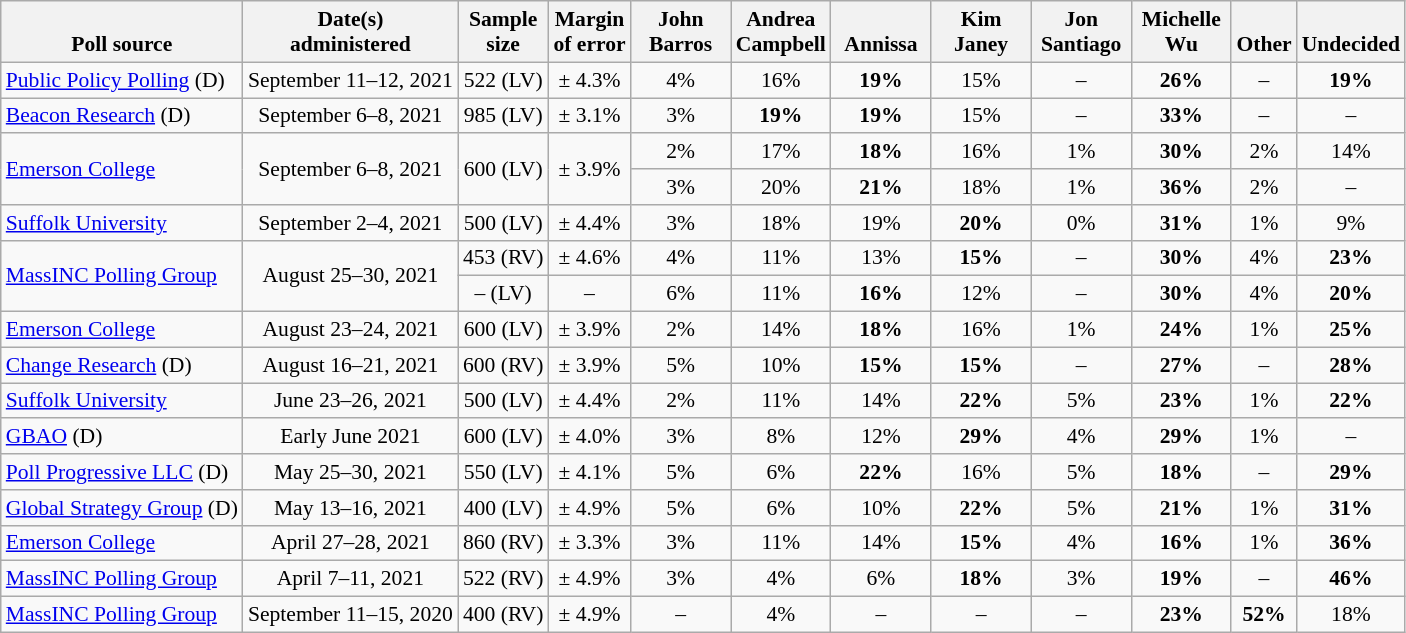<table class="wikitable" style="font-size:90%;text-align:center;">
<tr valign=bottom>
<th>Poll source</th>
<th>Date(s)<br>administered</th>
<th>Sample<br>size</th>
<th>Margin<br>of error</th>
<th style="width:60px;">John<br>Barros</th>
<th style="width:60px;">Andrea<br>Campbell</th>
<th style="width:60px;">Annissa<br></th>
<th style="width:60px;">Kim<br>Janey</th>
<th style="width:60px;">Jon<br>Santiago</th>
<th style="width:60px;">Michelle<br>Wu</th>
<th>Other</th>
<th>Undecided</th>
</tr>
<tr>
<td style="text-align:left;"><a href='#'>Public Policy Polling</a> (D)</td>
<td>September 11–12, 2021</td>
<td>522 (LV)</td>
<td>± 4.3%</td>
<td>4%</td>
<td>16%</td>
<td><strong>19%</strong></td>
<td>15%</td>
<td>–</td>
<td><strong>26%</strong></td>
<td>–</td>
<td><strong>19%</strong></td>
</tr>
<tr>
<td style="text-align:left;"><a href='#'>Beacon Research</a> (D)</td>
<td>September 6–8, 2021</td>
<td>985 (LV)</td>
<td>± 3.1%</td>
<td>3%</td>
<td><strong>19%</strong></td>
<td><strong>19%</strong></td>
<td>15%</td>
<td>–</td>
<td><strong>33%</strong></td>
<td>–</td>
<td>–</td>
</tr>
<tr>
<td style="text-align:left;" rowspan="2"><a href='#'>Emerson College</a></td>
<td rowspan="2">September 6–8, 2021</td>
<td rowspan="2">600 (LV)</td>
<td rowspan="2">± 3.9%</td>
<td>2%</td>
<td>17%</td>
<td><strong>18%</strong></td>
<td>16%</td>
<td>1%</td>
<td><strong>30%</strong></td>
<td>2%</td>
<td>14%</td>
</tr>
<tr>
<td>3%</td>
<td>20%</td>
<td><strong>21%</strong></td>
<td>18%</td>
<td>1%</td>
<td><strong>36%</strong></td>
<td>2%</td>
<td>–</td>
</tr>
<tr>
<td style="text-align:left;"><a href='#'>Suffolk University</a></td>
<td>September 2–4, 2021</td>
<td>500 (LV)</td>
<td>± 4.4%</td>
<td>3%</td>
<td>18%</td>
<td>19%</td>
<td><strong>20%</strong></td>
<td>0%</td>
<td><strong>31%</strong></td>
<td>1%</td>
<td>9%</td>
</tr>
<tr>
<td style="text-align:left;" rowspan="2"><a href='#'>MassINC Polling Group</a></td>
<td rowspan="2">August 25–30, 2021</td>
<td>453 (RV)</td>
<td>± 4.6%</td>
<td>4%</td>
<td>11%</td>
<td>13%</td>
<td><strong>15%</strong></td>
<td>–</td>
<td><strong>30%</strong></td>
<td>4%</td>
<td><strong>23%</strong></td>
</tr>
<tr>
<td>– (LV)</td>
<td>–</td>
<td>6%</td>
<td>11%</td>
<td><strong>16%</strong></td>
<td>12%</td>
<td>–</td>
<td><strong>30%</strong></td>
<td>4%</td>
<td><strong>20%</strong></td>
</tr>
<tr>
<td style="text-align:left;"><a href='#'>Emerson College</a></td>
<td>August 23–24, 2021</td>
<td>600 (LV)</td>
<td>± 3.9%</td>
<td>2%</td>
<td>14%</td>
<td><strong>18%</strong></td>
<td>16%</td>
<td>1%</td>
<td><strong>24%</strong></td>
<td>1%</td>
<td><strong>25%</strong></td>
</tr>
<tr>
<td style="text-align:left;"><a href='#'>Change Research</a> (D)</td>
<td>August 16–21, 2021</td>
<td>600 (RV)</td>
<td>± 3.9%</td>
<td>5%</td>
<td>10%</td>
<td><strong>15%</strong></td>
<td><strong>15%</strong></td>
<td>–</td>
<td><strong>27%</strong></td>
<td>–</td>
<td><strong>28%</strong></td>
</tr>
<tr>
<td style="text-align:left;"><a href='#'>Suffolk University</a></td>
<td>June 23–26, 2021</td>
<td>500 (LV)</td>
<td>± 4.4%</td>
<td>2%</td>
<td>11%</td>
<td>14%</td>
<td><strong>22%</strong></td>
<td>5%</td>
<td><strong>23%</strong></td>
<td>1%</td>
<td><strong>22%</strong></td>
</tr>
<tr>
<td style="text-align:left;"><a href='#'>GBAO</a> (D)</td>
<td>Early June 2021</td>
<td>600 (LV)</td>
<td>± 4.0%</td>
<td>3%</td>
<td>8%</td>
<td>12%</td>
<td><strong>29%</strong></td>
<td>4%</td>
<td><strong>29%</strong></td>
<td>1%</td>
<td>–</td>
</tr>
<tr>
<td style="text-align:left;"><a href='#'>Poll Progressive LLC</a> (D)</td>
<td>May 25–30, 2021</td>
<td>550 (LV)</td>
<td>± 4.1%</td>
<td>5%</td>
<td>6%</td>
<td><strong>22%</strong></td>
<td>16%</td>
<td>5%</td>
<td><strong>18%</strong></td>
<td>–</td>
<td><strong>29%</strong></td>
</tr>
<tr>
<td style="text-align:left;"><a href='#'>Global Strategy Group</a> (D)</td>
<td>May 13–16, 2021</td>
<td>400 (LV)</td>
<td>± 4.9%</td>
<td>5%</td>
<td>6%</td>
<td>10%</td>
<td><strong>22%</strong></td>
<td>5%</td>
<td><strong>21%</strong></td>
<td>1%</td>
<td><strong>31%</strong></td>
</tr>
<tr>
<td style="text-align:left;"><a href='#'>Emerson College</a></td>
<td>April 27–28, 2021</td>
<td>860 (RV)</td>
<td>± 3.3%</td>
<td>3%</td>
<td>11%</td>
<td>14%</td>
<td><strong>15%</strong></td>
<td>4%</td>
<td><strong>16%</strong></td>
<td>1%</td>
<td><strong>36%</strong></td>
</tr>
<tr>
<td style="text-align:left;"><a href='#'>MassINC Polling Group</a></td>
<td>April 7–11, 2021</td>
<td>522 (RV)</td>
<td>± 4.9%</td>
<td>3%</td>
<td>4%</td>
<td>6%</td>
<td><strong>18%</strong></td>
<td>3%</td>
<td><strong>19%</strong></td>
<td>–</td>
<td><strong>46%</strong></td>
</tr>
<tr>
<td style="text-align:left;"><a href='#'>MassINC Polling Group</a></td>
<td>September 11–15, 2020</td>
<td>400 (RV)</td>
<td>± 4.9%</td>
<td>–</td>
<td>4%</td>
<td>–</td>
<td>–</td>
<td>–</td>
<td><strong>23%</strong></td>
<td><strong>52%</strong></td>
<td>18%</td>
</tr>
</table>
